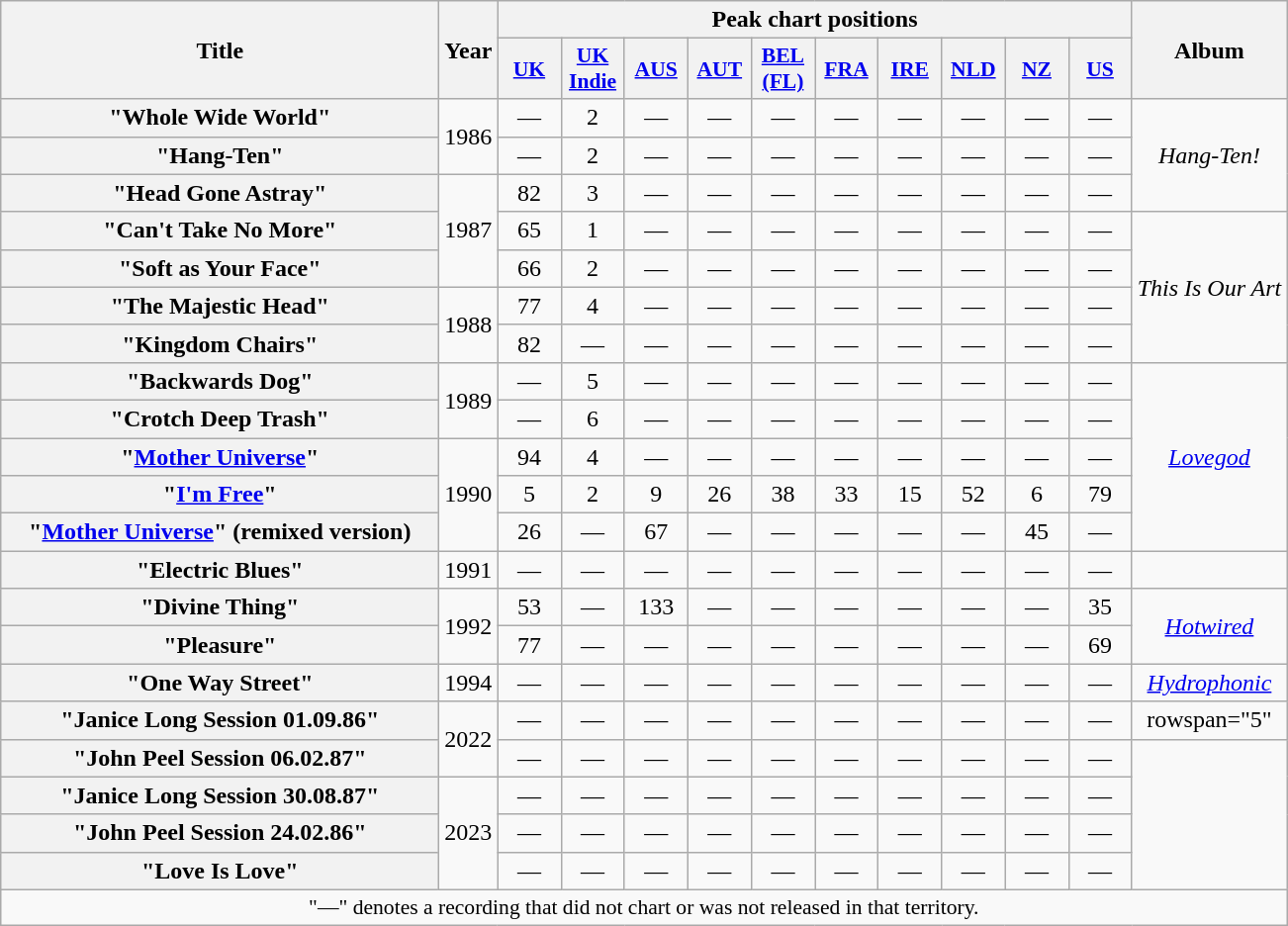<table class="wikitable plainrowheaders" style="text-align:center;">
<tr>
<th scope="col" rowspan="2" style="width:18em;">Title</th>
<th scope="col" rowspan="2">Year</th>
<th scope="col" colspan="10">Peak chart positions</th>
<th scope="col" rowspan="2">Album</th>
</tr>
<tr>
<th scope="col" style="width:2.5em;font-size:90%"><a href='#'>UK</a><br></th>
<th scope="col" style="width:2.5em;font-size:90%"><a href='#'>UK Indie</a></th>
<th scope="col" style="width:2.5em;font-size:90%"><a href='#'>AUS</a><br></th>
<th scope="col" style="width:2.5em;font-size:90%"><a href='#'>AUT</a><br></th>
<th scope="col" style="width:2.5em;font-size:90%"><a href='#'>BEL<br>(FL)</a><br></th>
<th scope="col" style="width:2.5em;font-size:90%"><a href='#'>FRA</a><br></th>
<th scope="col" style="width:2.5em;font-size:90%"><a href='#'>IRE</a><br></th>
<th scope="col" style="width:2.5em;font-size:90%"><a href='#'>NLD</a><br></th>
<th scope="col" style="width:2.5em;font-size:90%"><a href='#'>NZ</a><br></th>
<th scope="col" style="width:2.5em;font-size:90%"><a href='#'>US</a><br></th>
</tr>
<tr>
<th scope="row">"Whole Wide World"</th>
<td rowspan="2">1986</td>
<td>—</td>
<td>2</td>
<td>—</td>
<td>—</td>
<td>—</td>
<td>—</td>
<td>—</td>
<td>—</td>
<td>—</td>
<td>—</td>
<td rowspan="3"><em>Hang-Ten!</em></td>
</tr>
<tr>
<th scope="row">"Hang-Ten"</th>
<td>—</td>
<td>2</td>
<td>—</td>
<td>—</td>
<td>—</td>
<td>—</td>
<td>—</td>
<td>—</td>
<td>—</td>
<td>—</td>
</tr>
<tr>
<th scope="row">"Head Gone Astray"</th>
<td rowspan="3">1987</td>
<td>82</td>
<td>3</td>
<td>—</td>
<td>—</td>
<td>—</td>
<td>—</td>
<td>—</td>
<td>—</td>
<td>—</td>
<td>—</td>
</tr>
<tr>
<th scope="row">"Can't Take No More"</th>
<td>65</td>
<td>1</td>
<td>—</td>
<td>—</td>
<td>—</td>
<td>—</td>
<td>—</td>
<td>—</td>
<td>—</td>
<td>—</td>
<td rowspan="4"><em>This Is Our Art</em></td>
</tr>
<tr>
<th scope="row">"Soft as Your Face"</th>
<td>66</td>
<td>2</td>
<td>—</td>
<td>—</td>
<td>—</td>
<td>—</td>
<td>—</td>
<td>—</td>
<td>—</td>
<td>—</td>
</tr>
<tr>
<th scope="row">"The Majestic Head"</th>
<td rowspan="2">1988</td>
<td>77</td>
<td>4</td>
<td>—</td>
<td>—</td>
<td>—</td>
<td>—</td>
<td>—</td>
<td>—</td>
<td>—</td>
<td>—</td>
</tr>
<tr>
<th scope="row">"Kingdom Chairs"</th>
<td>82</td>
<td>—</td>
<td>—</td>
<td>—</td>
<td>—</td>
<td>—</td>
<td>—</td>
<td>—</td>
<td>—</td>
<td>—</td>
</tr>
<tr>
<th scope="row">"Backwards Dog"</th>
<td rowspan="2">1989</td>
<td>—</td>
<td>5</td>
<td>—</td>
<td>—</td>
<td>—</td>
<td>—</td>
<td>—</td>
<td>—</td>
<td>—</td>
<td>—</td>
<td rowspan="5"><em><a href='#'>Lovegod</a></em></td>
</tr>
<tr>
<th scope="row">"Crotch Deep Trash"</th>
<td>—</td>
<td>6</td>
<td>—</td>
<td>—</td>
<td>—</td>
<td>—</td>
<td>—</td>
<td>—</td>
<td>—</td>
<td>—</td>
</tr>
<tr>
<th scope="row">"<a href='#'>Mother Universe</a>"</th>
<td rowspan="3">1990</td>
<td>94</td>
<td>4</td>
<td>—</td>
<td>—</td>
<td>—</td>
<td>—</td>
<td>—</td>
<td>—</td>
<td>—</td>
<td>—</td>
</tr>
<tr>
<th scope="row">"<a href='#'>I'm Free</a>"</th>
<td>5</td>
<td>2</td>
<td>9</td>
<td>26</td>
<td>38</td>
<td>33</td>
<td>15</td>
<td>52</td>
<td>6</td>
<td>79</td>
</tr>
<tr>
<th scope="row">"<a href='#'>Mother Universe</a>" (remixed version)</th>
<td>26</td>
<td>—</td>
<td>67</td>
<td>—</td>
<td>—</td>
<td>—</td>
<td>—</td>
<td>—</td>
<td>45</td>
<td>—</td>
</tr>
<tr>
<th scope="row">"Electric Blues"</th>
<td>1991</td>
<td>—</td>
<td>—</td>
<td>—</td>
<td>—</td>
<td>—</td>
<td>—</td>
<td>—</td>
<td>—</td>
<td>—</td>
<td>—</td>
<td></td>
</tr>
<tr>
<th scope="row">"Divine Thing"</th>
<td rowspan="2">1992</td>
<td>53</td>
<td>—</td>
<td>133</td>
<td>—</td>
<td>—</td>
<td>—</td>
<td>—</td>
<td>—</td>
<td>—</td>
<td>35</td>
<td rowspan="2"><em><a href='#'>Hotwired</a></em></td>
</tr>
<tr>
<th scope="row">"Pleasure"</th>
<td>77</td>
<td>—</td>
<td>—</td>
<td>—</td>
<td>—</td>
<td>—</td>
<td>—</td>
<td>—</td>
<td>—</td>
<td>69</td>
</tr>
<tr>
<th scope="row">"One Way Street"</th>
<td>1994</td>
<td>—</td>
<td>—</td>
<td>—</td>
<td>—</td>
<td>—</td>
<td>—</td>
<td>—</td>
<td>—</td>
<td>—</td>
<td>—</td>
<td><em><a href='#'>Hydrophonic</a></em></td>
</tr>
<tr>
<th scope="row">"Janice Long Session 01.09.86"</th>
<td rowspan="2">2022</td>
<td>—</td>
<td>—</td>
<td>—</td>
<td>—</td>
<td>—</td>
<td>—</td>
<td>—</td>
<td>—</td>
<td>—</td>
<td>—</td>
<td>rowspan="5" </td>
</tr>
<tr>
<th scope="row">"John Peel Session 06.02.87"</th>
<td>—</td>
<td>—</td>
<td>—</td>
<td>—</td>
<td>—</td>
<td>—</td>
<td>—</td>
<td>—</td>
<td>—</td>
<td>—</td>
</tr>
<tr>
<th scope="row">"Janice Long Session 30.08.87"</th>
<td rowspan="3">2023</td>
<td>—</td>
<td>—</td>
<td>—</td>
<td>—</td>
<td>—</td>
<td>—</td>
<td>—</td>
<td>—</td>
<td>—</td>
<td>—</td>
</tr>
<tr>
<th scope="row">"John Peel Session 24.02.86"</th>
<td>—</td>
<td>—</td>
<td>—</td>
<td>—</td>
<td>—</td>
<td>—</td>
<td>—</td>
<td>—</td>
<td>—</td>
<td>—</td>
</tr>
<tr>
<th scope="row">"Love Is Love"</th>
<td>—</td>
<td>—</td>
<td>—</td>
<td>—</td>
<td>—</td>
<td>—</td>
<td>—</td>
<td>—</td>
<td>—</td>
<td>—</td>
</tr>
<tr>
<td colspan="15" style="font-size:90%;">"—" denotes a recording that did not chart or was not released in that territory.</td>
</tr>
</table>
